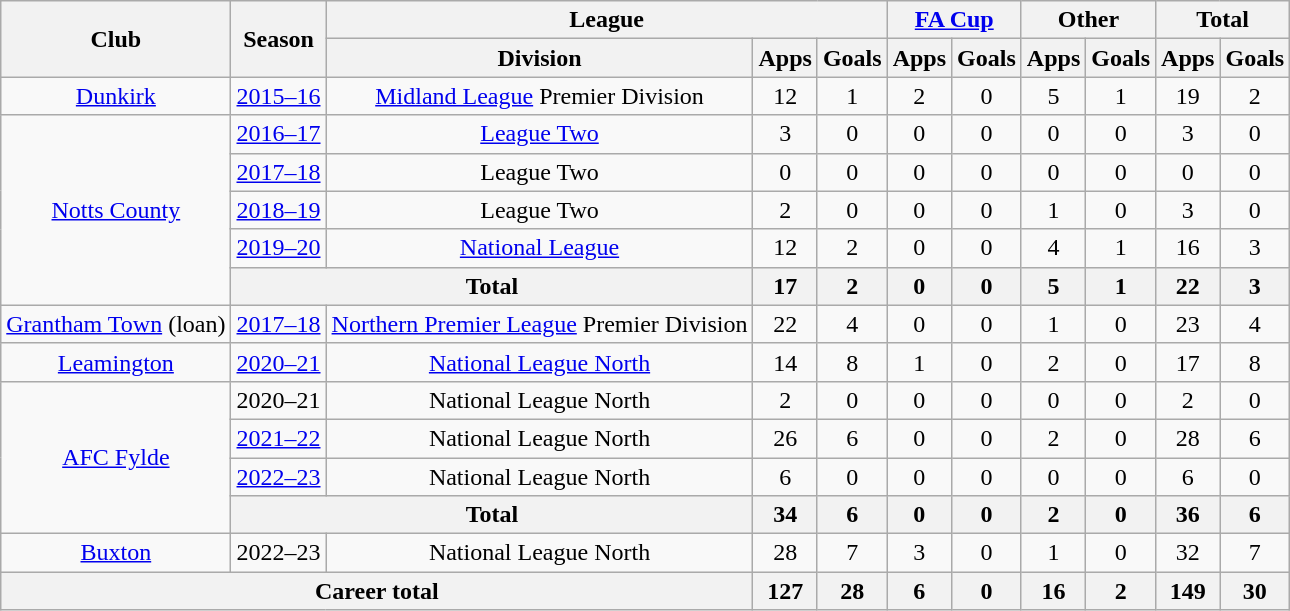<table class="wikitable" style="text-align: center;">
<tr>
<th rowspan="2">Club</th>
<th rowspan="2">Season</th>
<th colspan="3">League</th>
<th colspan="2"><a href='#'>FA Cup</a></th>
<th colspan="2">Other</th>
<th colspan="2">Total</th>
</tr>
<tr>
<th>Division</th>
<th>Apps</th>
<th>Goals</th>
<th>Apps</th>
<th>Goals</th>
<th>Apps</th>
<th>Goals</th>
<th>Apps</th>
<th>Goals</th>
</tr>
<tr>
<td><a href='#'>Dunkirk</a></td>
<td><a href='#'>2015–16</a></td>
<td><a href='#'>Midland League</a> Premier Division</td>
<td>12</td>
<td>1</td>
<td>2</td>
<td>0</td>
<td>5</td>
<td>1</td>
<td>19</td>
<td>2</td>
</tr>
<tr>
<td rowspan="5"><a href='#'>Notts County</a></td>
<td><a href='#'>2016–17</a></td>
<td><a href='#'>League Two</a></td>
<td>3</td>
<td>0</td>
<td>0</td>
<td>0</td>
<td>0</td>
<td>0</td>
<td>3</td>
<td>0</td>
</tr>
<tr>
<td><a href='#'>2017–18</a></td>
<td>League Two</td>
<td>0</td>
<td>0</td>
<td>0</td>
<td>0</td>
<td>0</td>
<td>0</td>
<td>0</td>
<td>0</td>
</tr>
<tr>
<td><a href='#'>2018–19</a></td>
<td>League Two</td>
<td>2</td>
<td>0</td>
<td>0</td>
<td>0</td>
<td>1</td>
<td>0</td>
<td>3</td>
<td 1>0</td>
</tr>
<tr>
<td><a href='#'>2019–20</a></td>
<td><a href='#'>National League</a></td>
<td>12</td>
<td>2</td>
<td>0</td>
<td>0</td>
<td>4</td>
<td>1</td>
<td>16</td>
<td>3</td>
</tr>
<tr>
<th colspan="2">Total</th>
<th>17</th>
<th>2</th>
<th>0</th>
<th>0</th>
<th>5</th>
<th>1</th>
<th>22</th>
<th>3</th>
</tr>
<tr>
<td><a href='#'>Grantham Town</a> (loan)</td>
<td><a href='#'>2017–18</a></td>
<td><a href='#'>Northern Premier League</a> Premier Division</td>
<td>22</td>
<td>4</td>
<td>0</td>
<td>0</td>
<td>1</td>
<td>0</td>
<td>23</td>
<td>4</td>
</tr>
<tr>
<td><a href='#'>Leamington</a></td>
<td><a href='#'>2020–21</a></td>
<td><a href='#'>National League North</a></td>
<td>14</td>
<td>8</td>
<td>1</td>
<td>0</td>
<td>2</td>
<td>0</td>
<td>17</td>
<td>8</td>
</tr>
<tr>
<td rowspan="4"><a href='#'>AFC Fylde</a></td>
<td>2020–21</td>
<td>National League North</td>
<td>2</td>
<td>0</td>
<td>0</td>
<td>0</td>
<td>0</td>
<td>0</td>
<td>2</td>
<td>0</td>
</tr>
<tr>
<td><a href='#'>2021–22</a></td>
<td>National League North</td>
<td>26</td>
<td>6</td>
<td>0</td>
<td>0</td>
<td>2</td>
<td>0</td>
<td>28</td>
<td>6</td>
</tr>
<tr>
<td><a href='#'>2022–23</a></td>
<td>National League North</td>
<td>6</td>
<td>0</td>
<td>0</td>
<td>0</td>
<td>0</td>
<td>0</td>
<td>6</td>
<td>0</td>
</tr>
<tr>
<th colspan="2">Total</th>
<th>34</th>
<th>6</th>
<th>0</th>
<th>0</th>
<th>2</th>
<th>0</th>
<th>36</th>
<th>6</th>
</tr>
<tr>
<td><a href='#'>Buxton</a></td>
<td>2022–23</td>
<td>National League North</td>
<td>28</td>
<td>7</td>
<td>3</td>
<td>0</td>
<td>1</td>
<td>0</td>
<td>32</td>
<td>7</td>
</tr>
<tr>
<th colspan="3">Career total</th>
<th>127</th>
<th>28</th>
<th>6</th>
<th>0</th>
<th>16</th>
<th>2</th>
<th>149</th>
<th>30</th>
</tr>
</table>
